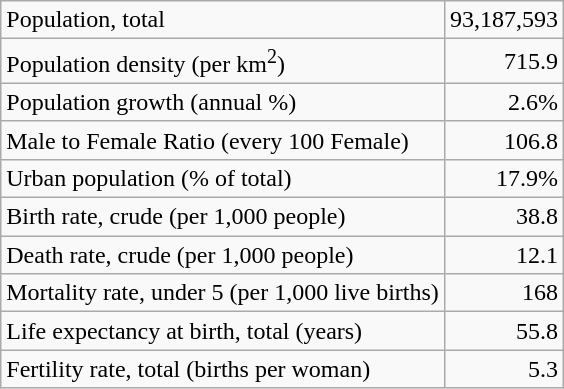<table class="wikitable">
<tr>
<td>Population, total</td>
<td style="text-align: right;">93,187,593</td>
</tr>
<tr>
<td>Population density (per km<sup>2</sup>)</td>
<td style="text-align: right;">715.9</td>
</tr>
<tr>
<td>Population growth (annual %)</td>
<td style="text-align: right;">2.6%</td>
</tr>
<tr>
<td>Male to Female Ratio (every 100 Female)</td>
<td style="text-align: right;">106.8</td>
</tr>
<tr>
<td>Urban population (% of total)</td>
<td style="text-align: right;">17.9%</td>
</tr>
<tr>
<td>Birth rate, crude (per 1,000 people)</td>
<td style="text-align: right;">38.8</td>
</tr>
<tr>
<td>Death rate, crude (per 1,000 people)</td>
<td style="text-align: right;">12.1</td>
</tr>
<tr>
<td>Mortality rate, under 5 (per 1,000 live births)</td>
<td style="text-align: right;">168</td>
</tr>
<tr>
<td>Life expectancy at birth, total (years)</td>
<td style="text-align: right;">55.8</td>
</tr>
<tr>
<td>Fertility rate, total (births per woman)</td>
<td style="text-align: right;">5.3</td>
</tr>
</table>
